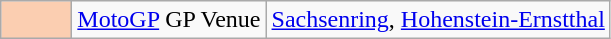<table class="wikitable">
<tr>
<td width=40px align=center style="background-color:#FBCEB1"></td>
<td><a href='#'>MotoGP</a> GP Venue</td>
<td><a href='#'>Sachsenring</a>, <a href='#'>Hohenstein-Ernstthal</a></td>
</tr>
</table>
